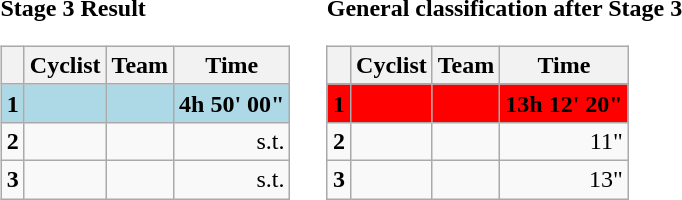<table>
<tr>
<td><strong>Stage 3 Result</strong><br><table class="wikitable">
<tr>
<th></th>
<th>Cyclist</th>
<th>Team</th>
<th>Time</th>
</tr>
<tr style="background:lightblue">
<td><strong>1</strong></td>
<td><strong></strong></td>
<td><strong></strong></td>
<td align=right><strong>4h 50' 00"</strong></td>
</tr>
<tr>
<td><strong>2</strong></td>
<td></td>
<td></td>
<td align=right>s.t.</td>
</tr>
<tr>
<td><strong>3</strong></td>
<td></td>
<td></td>
<td align=right>s.t.</td>
</tr>
</table>
</td>
<td></td>
<td><strong>General classification after Stage 3</strong><br><table class="wikitable">
<tr>
<th></th>
<th>Cyclist</th>
<th>Team</th>
<th>Time</th>
</tr>
<tr>
</tr>
<tr style="background:red">
<td><strong>1</strong></td>
<td><strong></strong></td>
<td><strong></strong></td>
<td align=right><strong>13h 12' 20"</strong></td>
</tr>
<tr>
<td><strong>2</strong></td>
<td></td>
<td></td>
<td align=right>11"</td>
</tr>
<tr>
<td><strong>3</strong></td>
<td></td>
<td></td>
<td align=right>13"</td>
</tr>
</table>
</td>
</tr>
</table>
